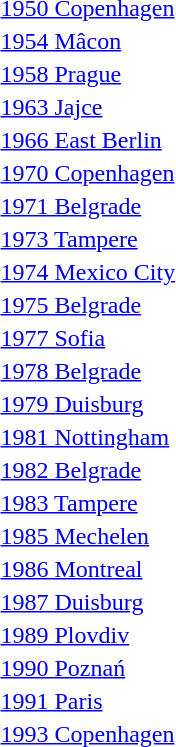<table>
<tr>
<td><a href='#'>1950 Copenhagen</a></td>
<td></td>
<td></td>
<td></td>
</tr>
<tr>
<td><a href='#'>1954 Mâcon</a></td>
<td></td>
<td></td>
<td></td>
</tr>
<tr>
<td><a href='#'>1958 Prague</a></td>
<td></td>
<td></td>
<td></td>
</tr>
<tr>
<td><a href='#'>1963 Jajce</a></td>
<td></td>
<td></td>
<td></td>
</tr>
<tr>
<td><a href='#'>1966 East Berlin</a></td>
<td></td>
<td></td>
<td></td>
</tr>
<tr>
<td><a href='#'>1970 Copenhagen</a></td>
<td></td>
<td></td>
<td></td>
</tr>
<tr>
<td><a href='#'>1971 Belgrade</a></td>
<td></td>
<td></td>
<td></td>
</tr>
<tr>
<td><a href='#'>1973 Tampere</a></td>
<td></td>
<td></td>
<td></td>
</tr>
<tr>
<td><a href='#'>1974 Mexico City</a></td>
<td></td>
<td></td>
<td></td>
</tr>
<tr>
<td><a href='#'>1975 Belgrade</a></td>
<td></td>
<td></td>
<td></td>
</tr>
<tr>
<td><a href='#'>1977 Sofia</a></td>
<td></td>
<td></td>
<td></td>
</tr>
<tr>
<td><a href='#'>1978 Belgrade</a></td>
<td></td>
<td></td>
<td></td>
</tr>
<tr>
<td><a href='#'>1979 Duisburg</a></td>
<td></td>
<td></td>
<td></td>
</tr>
<tr>
<td><a href='#'>1981 Nottingham</a></td>
<td></td>
<td></td>
<td></td>
</tr>
<tr>
<td><a href='#'>1982 Belgrade</a></td>
<td></td>
<td></td>
<td></td>
</tr>
<tr>
<td><a href='#'>1983 Tampere</a></td>
<td></td>
<td></td>
<td></td>
</tr>
<tr>
<td><a href='#'>1985 Mechelen</a></td>
<td></td>
<td></td>
<td></td>
</tr>
<tr>
<td><a href='#'>1986 Montreal</a></td>
<td></td>
<td></td>
<td></td>
</tr>
<tr>
<td><a href='#'>1987 Duisburg</a></td>
<td></td>
<td></td>
<td></td>
</tr>
<tr>
<td><a href='#'>1989 Plovdiv</a></td>
<td></td>
<td></td>
<td></td>
</tr>
<tr>
<td><a href='#'>1990 Poznań</a></td>
<td></td>
<td></td>
<td></td>
</tr>
<tr>
<td><a href='#'>1991 Paris</a></td>
<td></td>
<td></td>
<td></td>
</tr>
<tr>
<td><a href='#'>1993 Copenhagen</a></td>
<td></td>
<td></td>
<td></td>
</tr>
</table>
